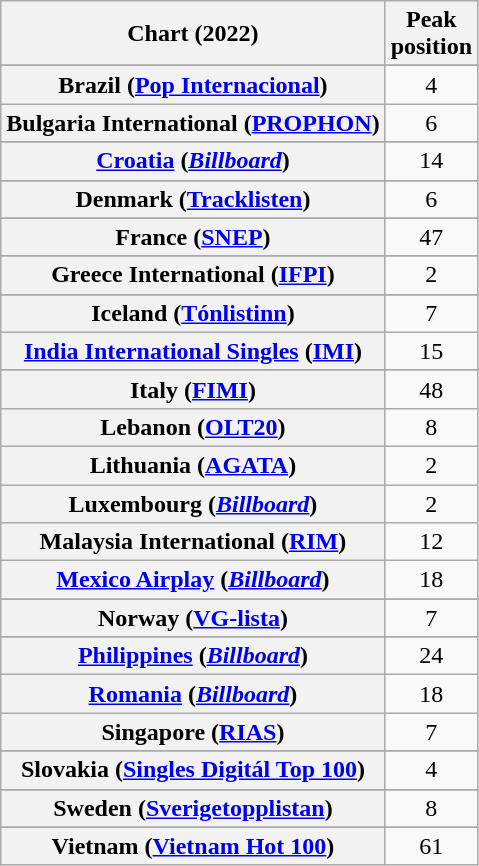<table class="wikitable sortable plainrowheaders" style="text-align:center">
<tr>
<th scope="col">Chart (2022)</th>
<th scope="col">Peak<br>position</th>
</tr>
<tr>
</tr>
<tr>
</tr>
<tr>
</tr>
<tr>
</tr>
<tr>
<th scope="row">Brazil (<a href='#'>Pop Internacional</a>)</th>
<td>4</td>
</tr>
<tr>
<th scope="row">Bulgaria International (<a href='#'>PROPHON</a>)</th>
<td>6</td>
</tr>
<tr>
</tr>
<tr>
</tr>
<tr>
</tr>
<tr>
<th scope="row"><a href='#'>Croatia</a> (<em><a href='#'>Billboard</a></em>)</th>
<td>14</td>
</tr>
<tr>
</tr>
<tr>
<th scope="row">Denmark (<a href='#'>Tracklisten</a>)</th>
<td>6</td>
</tr>
<tr>
</tr>
<tr>
<th scope="row">France (<a href='#'>SNEP</a>)</th>
<td>47</td>
</tr>
<tr>
</tr>
<tr>
</tr>
<tr>
<th scope="row">Greece International (<a href='#'>IFPI</a>)</th>
<td>2</td>
</tr>
<tr>
</tr>
<tr>
</tr>
<tr>
<th scope="row">Iceland (<a href='#'>Tónlistinn</a>)</th>
<td>7</td>
</tr>
<tr>
<th scope="row"><a href='#'>India International Singles</a> (<a href='#'>IMI</a>)</th>
<td>15</td>
</tr>
<tr>
</tr>
<tr>
<th scope="row">Italy (<a href='#'>FIMI</a>)</th>
<td>48</td>
</tr>
<tr>
<th scope="row">Lebanon (<a href='#'>OLT20</a>)</th>
<td>8</td>
</tr>
<tr>
<th scope="row">Lithuania (<a href='#'>AGATA</a>)</th>
<td>2</td>
</tr>
<tr>
<th scope="row">Luxembourg (<em><a href='#'>Billboard</a></em>)</th>
<td>2</td>
</tr>
<tr>
<th scope="row">Malaysia International (<a href='#'>RIM</a>)</th>
<td>12</td>
</tr>
<tr>
<th scope="row"><a href='#'>Mexico Airplay</a> (<em><a href='#'>Billboard</a></em>)</th>
<td>18</td>
</tr>
<tr>
</tr>
<tr>
</tr>
<tr>
<th scope="row">Norway (<a href='#'>VG-lista</a>)</th>
<td>7</td>
</tr>
<tr>
</tr>
<tr>
<th scope="row"><a href='#'>Philippines</a> (<em><a href='#'>Billboard</a></em>)</th>
<td>24</td>
</tr>
<tr>
<th scope="row"><a href='#'>Romania</a> (<em><a href='#'>Billboard</a></em>)</th>
<td>18</td>
</tr>
<tr>
<th scope="row">Singapore (<a href='#'>RIAS</a>)</th>
<td>7</td>
</tr>
<tr>
</tr>
<tr>
<th scope="row">Slovakia (<a href='#'>Singles Digitál Top 100</a>)</th>
<td>4</td>
</tr>
<tr>
</tr>
<tr>
<th scope="row">Sweden (<a href='#'>Sverigetopplistan</a>)</th>
<td>8</td>
</tr>
<tr>
</tr>
<tr>
</tr>
<tr>
</tr>
<tr>
</tr>
<tr>
</tr>
<tr>
</tr>
<tr>
</tr>
<tr>
</tr>
<tr>
<th scope="row">Vietnam (<a href='#'>Vietnam Hot 100</a>)</th>
<td>61</td>
</tr>
</table>
